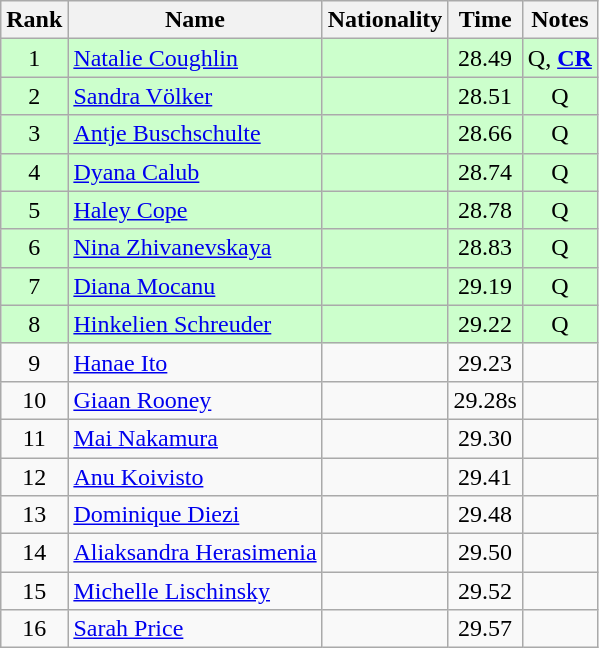<table class="wikitable sortable" style="text-align:center">
<tr>
<th>Rank</th>
<th>Name</th>
<th>Nationality</th>
<th>Time</th>
<th>Notes</th>
</tr>
<tr bgcolor=ccffcc>
<td>1</td>
<td align=left><a href='#'>Natalie Coughlin</a></td>
<td align=left></td>
<td>28.49</td>
<td>Q, <strong><a href='#'>CR</a></strong></td>
</tr>
<tr bgcolor=ccffcc>
<td>2</td>
<td align=left><a href='#'>Sandra Völker</a></td>
<td align=left></td>
<td>28.51</td>
<td>Q</td>
</tr>
<tr bgcolor=ccffcc>
<td>3</td>
<td align=left><a href='#'>Antje Buschschulte</a></td>
<td align=left></td>
<td>28.66</td>
<td>Q</td>
</tr>
<tr bgcolor=ccffcc>
<td>4</td>
<td align=left><a href='#'>Dyana Calub</a></td>
<td align=left></td>
<td>28.74</td>
<td>Q</td>
</tr>
<tr bgcolor=ccffcc>
<td>5</td>
<td align=left><a href='#'>Haley Cope</a></td>
<td align=left></td>
<td>28.78</td>
<td>Q</td>
</tr>
<tr bgcolor=ccffcc>
<td>6</td>
<td align=left><a href='#'>Nina Zhivanevskaya</a></td>
<td align=left></td>
<td>28.83</td>
<td>Q</td>
</tr>
<tr bgcolor=ccffcc>
<td>7</td>
<td align=left><a href='#'>Diana Mocanu</a></td>
<td align=left></td>
<td>29.19</td>
<td>Q</td>
</tr>
<tr bgcolor=ccffcc>
<td>8</td>
<td align=left><a href='#'>Hinkelien Schreuder</a></td>
<td align=left></td>
<td>29.22</td>
<td>Q</td>
</tr>
<tr>
<td>9</td>
<td align=left><a href='#'>Hanae Ito</a></td>
<td align=left></td>
<td>29.23</td>
<td></td>
</tr>
<tr>
<td>10</td>
<td align=left><a href='#'>Giaan Rooney</a></td>
<td align=left></td>
<td>29.28s</td>
<td></td>
</tr>
<tr>
<td>11</td>
<td align=left><a href='#'>Mai Nakamura</a></td>
<td align=left></td>
<td>29.30</td>
<td></td>
</tr>
<tr>
<td>12</td>
<td align=left><a href='#'>Anu Koivisto</a></td>
<td align=left></td>
<td>29.41</td>
<td></td>
</tr>
<tr>
<td>13</td>
<td align=left><a href='#'>Dominique Diezi</a></td>
<td align=left></td>
<td>29.48</td>
<td></td>
</tr>
<tr>
<td>14</td>
<td align=left><a href='#'>Aliaksandra Herasimenia</a></td>
<td align=left></td>
<td>29.50</td>
<td></td>
</tr>
<tr>
<td>15</td>
<td align=left><a href='#'>Michelle Lischinsky</a></td>
<td align=left></td>
<td>29.52</td>
<td></td>
</tr>
<tr>
<td>16</td>
<td align=left><a href='#'>Sarah Price</a></td>
<td align=left></td>
<td>29.57</td>
<td></td>
</tr>
</table>
